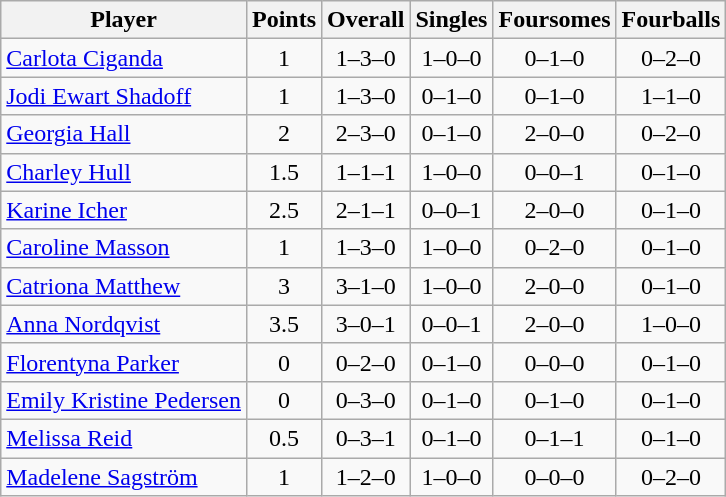<table class="wikitable sortable" style="text-align:center">
<tr>
<th>Player</th>
<th>Points</th>
<th>Overall</th>
<th>Singles</th>
<th>Foursomes</th>
<th>Fourballs</th>
</tr>
<tr>
<td align=left><a href='#'>Carlota Ciganda</a></td>
<td>1</td>
<td>1–3–0</td>
<td>1–0–0</td>
<td>0–1–0</td>
<td>0–2–0</td>
</tr>
<tr>
<td align=left><a href='#'>Jodi Ewart Shadoff</a></td>
<td>1</td>
<td>1–3–0</td>
<td>0–1–0</td>
<td>0–1–0</td>
<td>1–1–0</td>
</tr>
<tr>
<td align=left><a href='#'>Georgia Hall</a></td>
<td>2</td>
<td>2–3–0</td>
<td>0–1–0</td>
<td>2–0–0</td>
<td>0–2–0</td>
</tr>
<tr>
<td align=left><a href='#'>Charley Hull</a></td>
<td>1.5</td>
<td>1–1–1</td>
<td>1–0–0</td>
<td>0–0–1</td>
<td>0–1–0</td>
</tr>
<tr>
<td align=left><a href='#'>Karine Icher</a></td>
<td>2.5</td>
<td>2–1–1</td>
<td>0–0–1</td>
<td>2–0–0</td>
<td>0–1–0</td>
</tr>
<tr>
<td align=left><a href='#'>Caroline Masson</a></td>
<td>1</td>
<td>1–3–0</td>
<td>1–0–0</td>
<td>0–2–0</td>
<td>0–1–0</td>
</tr>
<tr>
<td align=left><a href='#'>Catriona Matthew</a></td>
<td>3</td>
<td>3–1–0</td>
<td>1–0–0</td>
<td>2–0–0</td>
<td>0–1–0</td>
</tr>
<tr>
<td align=left><a href='#'>Anna Nordqvist</a></td>
<td>3.5</td>
<td>3–0–1</td>
<td>0–0–1</td>
<td>2–0–0</td>
<td>1–0–0</td>
</tr>
<tr>
<td align=left><a href='#'>Florentyna Parker</a></td>
<td>0</td>
<td>0–2–0</td>
<td>0–1–0</td>
<td>0–0–0</td>
<td>0–1–0</td>
</tr>
<tr>
<td align=left><a href='#'>Emily Kristine Pedersen</a></td>
<td>0</td>
<td>0–3–0</td>
<td>0–1–0</td>
<td>0–1–0</td>
<td>0–1–0</td>
</tr>
<tr>
<td align=left><a href='#'>Melissa Reid</a></td>
<td>0.5</td>
<td>0–3–1</td>
<td>0–1–0</td>
<td>0–1–1</td>
<td>0–1–0</td>
</tr>
<tr>
<td align=left><a href='#'>Madelene Sagström</a></td>
<td>1</td>
<td>1–2–0</td>
<td>1–0–0</td>
<td>0–0–0</td>
<td>0–2–0</td>
</tr>
</table>
